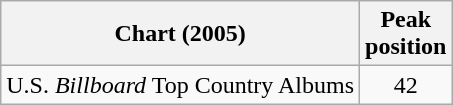<table class="wikitable">
<tr>
<th>Chart (2005)</th>
<th>Peak<br>position</th>
</tr>
<tr>
<td>U.S. <em>Billboard</em> Top Country Albums</td>
<td align="center">42</td>
</tr>
</table>
